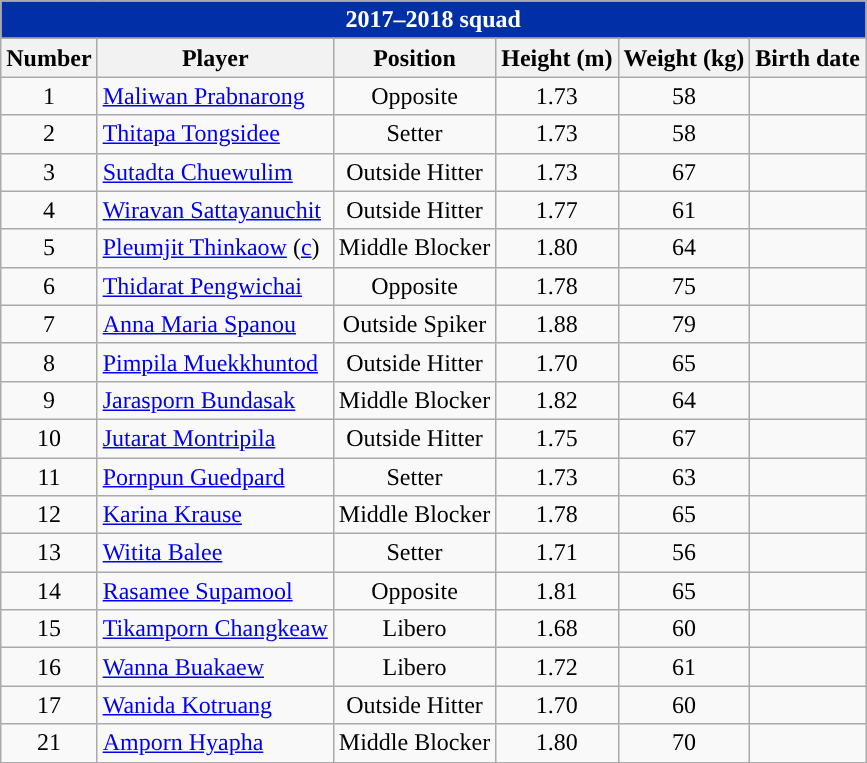<table class="wikitable sortable" style="font-size:100%; text-align:center;">
<tr>
<th colspan=6 style="background:#002FA7; color:#FFFFFF;">2017–2018 squad</th>
</tr>
<tr>
</tr>
<tr>
<th>Number</th>
<th>Player</th>
<th>Position</th>
<th>Height (m)</th>
<th>Weight (kg)</th>
<th>Birth date</th>
</tr>
<tr>
<td>1</td>
<td align=left> <a href='#'>Maliwan Prabnarong</a></td>
<td>Opposite</td>
<td>1.73</td>
<td>58</td>
<td align=left></td>
</tr>
<tr>
<td>2</td>
<td align=left> <a href='#'>Thitapa Tongsidee</a></td>
<td>Setter</td>
<td>1.73</td>
<td>58</td>
<td align=left></td>
</tr>
<tr>
<td>3</td>
<td align=left> <a href='#'>Sutadta Chuewulim</a></td>
<td>Outside Hitter</td>
<td>1.73</td>
<td>67</td>
<td align=left></td>
</tr>
<tr>
<td>4</td>
<td align=left> <a href='#'>Wiravan Sattayanuchit</a></td>
<td>Outside Hitter</td>
<td>1.77</td>
<td>61</td>
<td align=left></td>
</tr>
<tr>
<td>5</td>
<td align=left> <a href='#'>Pleumjit Thinkaow</a> (<a href='#'>c</a>)</td>
<td>Middle Blocker</td>
<td>1.80</td>
<td>64</td>
<td align=left></td>
</tr>
<tr>
<td>6</td>
<td align=left> <a href='#'>Thidarat Pengwichai</a></td>
<td>Opposite</td>
<td>1.78</td>
<td>75</td>
<td align=left></td>
</tr>
<tr>
<td>7</td>
<td align=left> <a href='#'>Anna Maria Spanou</a></td>
<td>Outside Spiker</td>
<td>1.88</td>
<td>79</td>
<td align=left></td>
</tr>
<tr>
<td>8</td>
<td align=left> <a href='#'>Pimpila Muekkhuntod</a></td>
<td>Outside Hitter</td>
<td>1.70</td>
<td>65</td>
<td align=left></td>
</tr>
<tr>
<td>9</td>
<td align=left> <a href='#'>Jarasporn Bundasak</a></td>
<td>Middle Blocker</td>
<td>1.82</td>
<td>64</td>
<td align=left></td>
</tr>
<tr>
<td>10</td>
<td align=left> <a href='#'>Jutarat Montripila</a></td>
<td>Outside Hitter</td>
<td>1.75</td>
<td>67</td>
<td align=left></td>
</tr>
<tr>
<td>11</td>
<td align=left> <a href='#'>Pornpun Guedpard</a></td>
<td>Setter</td>
<td>1.73</td>
<td>63</td>
<td align=left></td>
</tr>
<tr>
<td>12</td>
<td align=left> <a href='#'>Karina Krause</a></td>
<td>Middle Blocker</td>
<td>1.78</td>
<td>65</td>
<td align=left></td>
</tr>
<tr>
<td>13</td>
<td align=left> <a href='#'>Witita Balee</a></td>
<td>Setter</td>
<td>1.71</td>
<td>56</td>
<td align=left></td>
</tr>
<tr>
<td>14</td>
<td align=left> <a href='#'>Rasamee Supamool</a></td>
<td>Opposite</td>
<td>1.81</td>
<td>65</td>
<td align=left></td>
</tr>
<tr>
<td>15</td>
<td align=left> <a href='#'>Tikamporn Changkeaw</a></td>
<td>Libero</td>
<td>1.68</td>
<td>60</td>
<td align=left></td>
</tr>
<tr>
<td>16</td>
<td align=left> <a href='#'>Wanna Buakaew</a></td>
<td>Libero</td>
<td>1.72</td>
<td>61</td>
<td align=left></td>
</tr>
<tr>
<td>17</td>
<td align=left> <a href='#'>Wanida Kotruang</a></td>
<td>Outside Hitter</td>
<td>1.70</td>
<td>60</td>
<td align=left></td>
</tr>
<tr>
<td>21</td>
<td align=left> <a href='#'>Amporn Hyapha</a></td>
<td>Middle Blocker</td>
<td>1.80</td>
<td>70</td>
<td align=left></td>
</tr>
<tr>
</tr>
</table>
